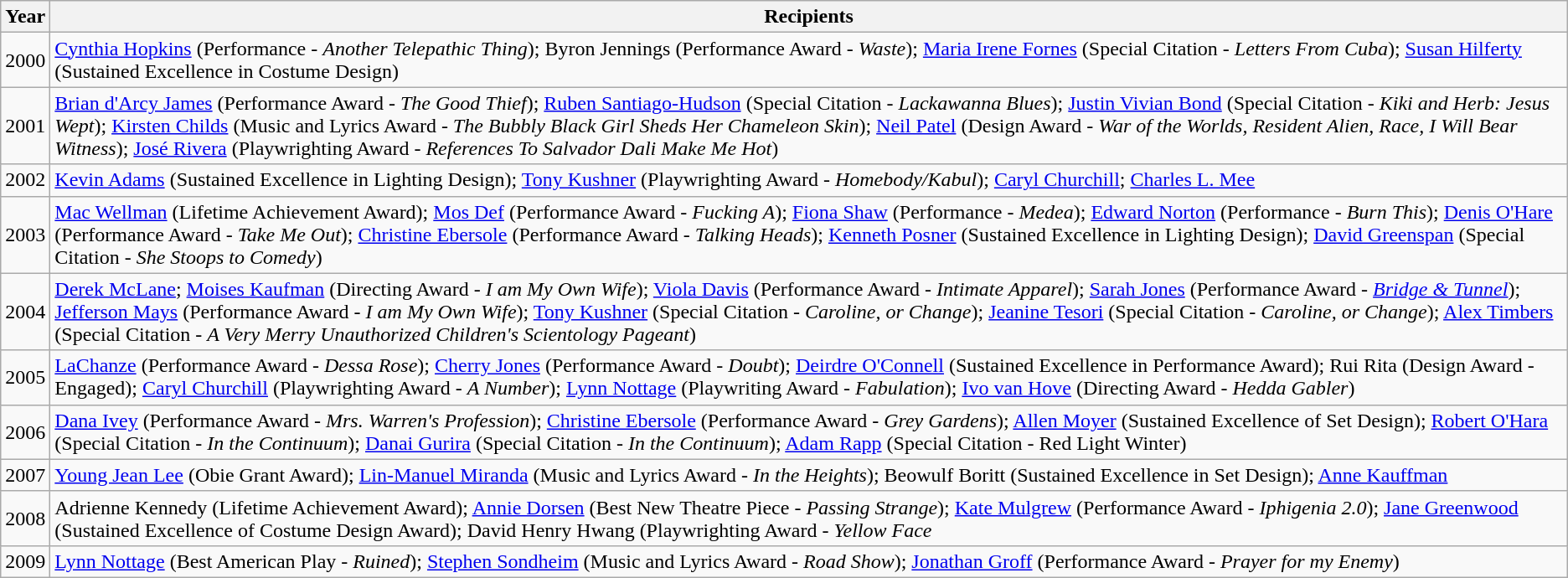<table class="wikitable">
<tr>
<th>Year</th>
<th>Recipients</th>
</tr>
<tr>
<td>2000</td>
<td><a href='#'>Cynthia Hopkins</a> (Performance - <em>Another Telepathic Thing</em>); Byron Jennings (Performance Award - <em>Waste</em>); <a href='#'>Maria Irene Fornes</a> (Special Citation - <em>Letters From Cuba</em>); <a href='#'>Susan Hilferty</a> (Sustained Excellence in Costume Design)</td>
</tr>
<tr>
<td>2001</td>
<td><a href='#'>Brian d'Arcy James</a> (Performance Award - <em>The Good Thief</em>); <a href='#'>Ruben Santiago-Hudson</a> (Special Citation - <em>Lackawanna Blues</em>); <a href='#'>Justin Vivian Bond</a> (Special Citation - <em>Kiki and Herb: Jesus Wept</em>); <a href='#'>Kirsten Childs</a> (Music and Lyrics Award - <em>The Bubbly Black Girl Sheds Her Chameleon Skin</em>); <a href='#'>Neil Patel</a> (Design Award - <em>War of the Worlds, Resident Alien, Race, I Will Bear Witness</em>); <a href='#'>José Rivera</a> (Playwrighting Award - <em>References To Salvador Dali Make Me Hot</em>)</td>
</tr>
<tr>
<td>2002</td>
<td><a href='#'>Kevin Adams</a> (Sustained Excellence in Lighting Design); <a href='#'>Tony Kushner</a> (Playwrighting Award - <em>Homebody/Kabul</em>); <a href='#'>Caryl Churchill</a>; <a href='#'>Charles L. Mee</a></td>
</tr>
<tr>
<td>2003</td>
<td><a href='#'>Mac Wellman</a> (Lifetime Achievement Award); <a href='#'>Mos Def</a> (Performance Award - <em>Fucking A</em>); <a href='#'>Fiona Shaw</a> (Performance - <em>Medea</em>); <a href='#'>Edward Norton</a> (Performance - <em>Burn This</em>); <a href='#'>Denis O'Hare</a> (Performance Award - <em>Take Me Out</em>); <a href='#'>Christine Ebersole</a> (Performance Award - <em>Talking Heads</em>); <a href='#'>Kenneth Posner</a> (Sustained Excellence in Lighting Design); <a href='#'>David Greenspan</a> (Special Citation - <em>She Stoops to Comedy</em>)</td>
</tr>
<tr>
<td>2004</td>
<td><a href='#'>Derek McLane</a>; <a href='#'>Moises Kaufman</a> (Directing Award - <em>I am My Own Wife</em>); <a href='#'>Viola Davis</a> (Performance Award - <em>Intimate Apparel</em>); <a href='#'>Sarah Jones</a> (Performance Award - <em><a href='#'>Bridge & Tunnel</a></em>); <a href='#'>Jefferson Mays</a> (Performance Award - <em>I am My Own Wife</em>); <a href='#'>Tony Kushner</a> (Special Citation - <em>Caroline, or Change</em>); <a href='#'>Jeanine Tesori</a> (Special Citation - <em>Caroline, or Change</em>); <a href='#'>Alex Timbers</a> (Special Citation - <em>A Very Merry Unauthorized Children's Scientology Pageant</em>)</td>
</tr>
<tr>
<td>2005</td>
<td><a href='#'>LaChanze</a> (Performance Award - <em>Dessa Rose</em>); <a href='#'>Cherry Jones</a> (Performance Award - <em>Doubt</em>); <a href='#'>Deirdre O'Connell</a> (Sustained Excellence in Performance Award); Rui Rita (Design Award - Engaged); <a href='#'>Caryl Churchill</a> (Playwrighting Award - <em>A Number</em>); <a href='#'>Lynn Nottage</a> (Playwriting Award - <em>Fabulation</em>); <a href='#'>Ivo van Hove</a> (Directing Award - <em>Hedda Gabler</em>)</td>
</tr>
<tr>
<td>2006</td>
<td><a href='#'>Dana Ivey</a> (Performance Award - <em>Mrs. Warren's Profession</em>); <a href='#'>Christine Ebersole</a> (Performance Award - <em>Grey Gardens</em>); <a href='#'>Allen Moyer</a> (Sustained Excellence of Set Design); <a href='#'>Robert O'Hara</a> (Special Citation - <em>In the Continuum</em>); <a href='#'>Danai Gurira</a> (Special Citation - <em>In the Continuum</em>); <a href='#'>Adam Rapp</a> (Special Citation - Red Light Winter)</td>
</tr>
<tr>
<td>2007</td>
<td><a href='#'>Young Jean Lee</a> (Obie Grant Award); <a href='#'>Lin-Manuel Miranda</a> (Music and Lyrics Award - <em>In the Heights</em>); Beowulf Boritt (Sustained Excellence in Set Design); <a href='#'>Anne Kauffman</a></td>
</tr>
<tr>
<td>2008</td>
<td>Adrienne Kennedy (Lifetime Achievement Award); <a href='#'>Annie Dorsen</a> (Best New Theatre Piece - <em>Passing Strange</em>); <a href='#'>Kate Mulgrew</a> (Performance Award - <em>Iphigenia 2.0</em>); <a href='#'>Jane Greenwood</a> (Sustained Excellence of Costume Design Award); David Henry Hwang (Playwrighting Award - <em>Yellow Face</em></td>
</tr>
<tr>
<td>2009</td>
<td><a href='#'>Lynn Nottage</a> (Best American Play - <em>Ruined</em>); <a href='#'>Stephen Sondheim</a> (Music and Lyrics Award - <em>Road Show</em>); <a href='#'>Jonathan Groff</a> (Performance Award - <em>Prayer for my Enemy</em>)</td>
</tr>
</table>
